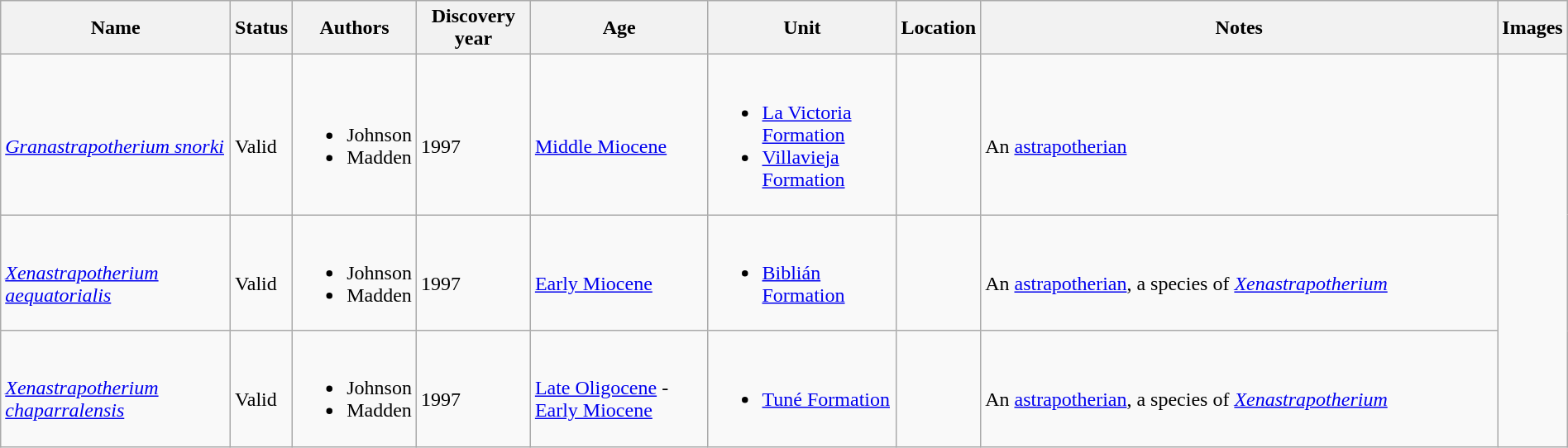<table class="wikitable sortable" align="center" width="100%">
<tr>
<th>Name</th>
<th>Status</th>
<th>Authors</th>
<th>Discovery year</th>
<th>Age</th>
<th>Unit</th>
<th>Location</th>
<th width="33%" class="unsortable">Notes</th>
<th class="unsortable">Images</th>
</tr>
<tr>
<td><br><em><a href='#'>Granastrapotherium snorki</a></em></td>
<td><br>Valid</td>
<td><br><ul><li>Johnson</li><li>Madden</li></ul></td>
<td><br>1997</td>
<td><br><a href='#'>Middle Miocene</a></td>
<td><br><ul><li><a href='#'>La Victoria Formation</a></li><li><a href='#'>Villavieja Formation</a></li></ul></td>
<td><br><br>
</td>
<td><br>An <a href='#'>astrapotherian</a></td>
<td rowspan="99"><br></td>
</tr>
<tr>
<td><br><em><a href='#'>Xenastrapotherium aequatorialis</a></em></td>
<td><br>Valid</td>
<td><br><ul><li>Johnson</li><li>Madden</li></ul></td>
<td><br>1997</td>
<td><br><a href='#'>Early Miocene</a></td>
<td><br><ul><li><a href='#'>Biblián Formation</a></li></ul></td>
<td><br></td>
<td><br>An <a href='#'>astrapotherian</a>, a species of <em><a href='#'>Xenastrapotherium</a></em></td>
</tr>
<tr>
<td><br><em><a href='#'>Xenastrapotherium chaparralensis</a></em></td>
<td><br>Valid</td>
<td><br><ul><li>Johnson</li><li>Madden</li></ul></td>
<td><br>1997</td>
<td><br><a href='#'>Late Oligocene</a> - <a href='#'>Early Miocene</a></td>
<td><br><ul><li><a href='#'>Tuné Formation</a></li></ul></td>
<td><br></td>
<td><br>An <a href='#'>astrapotherian</a>, a species of <em><a href='#'>Xenastrapotherium</a></em></td>
</tr>
</table>
